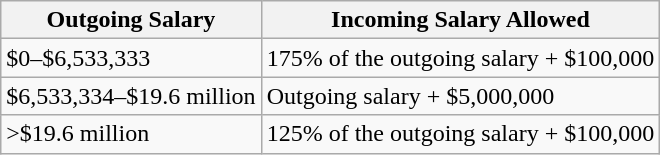<table class="wikitable">
<tr>
<th>Outgoing Salary</th>
<th>Incoming Salary Allowed</th>
</tr>
<tr>
<td>$0–$6,533,333</td>
<td>175% of the outgoing salary + $100,000</td>
</tr>
<tr>
<td>$6,533,334–$19.6 million</td>
<td>Outgoing salary + $5,000,000</td>
</tr>
<tr>
<td>>$19.6 million</td>
<td>125% of the outgoing salary + $100,000</td>
</tr>
</table>
